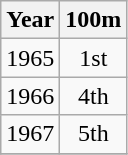<table class=wikitable>
<tr>
<th>Year</th>
<th>100m</th>
</tr>
<tr>
<td>1965</td>
<td align="center">1st</td>
</tr>
<tr>
<td>1966</td>
<td align="center">4th</td>
</tr>
<tr>
<td>1967</td>
<td align="center">5th</td>
</tr>
<tr>
</tr>
</table>
